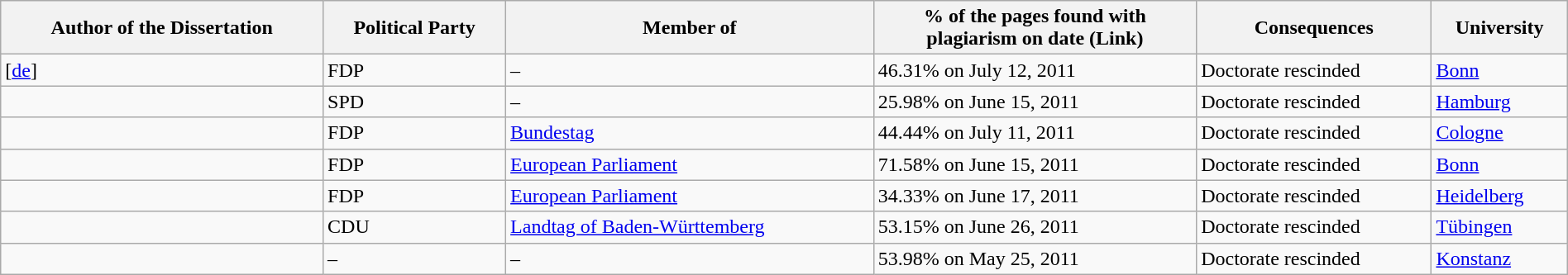<table class="wikitable sortable" style="width:100%;">
<tr>
<th>Author of the Dissertation</th>
<th class="unsortable">Political Party</th>
<th>Member of</th>
<th>% of the pages found with<br>plagiarism on date  (Link)</th>
<th>Consequences</th>
<th>University</th>
</tr>
<tr>
<td>[<a href='#'>de</a>]</td>
<td>FDP</td>
<td>–</td>
<td>46.31% on July 12, 2011</td>
<td>Doctorate rescinded</td>
<td><a href='#'>Bonn</a></td>
</tr>
<tr>
<td></td>
<td>SPD</td>
<td>–</td>
<td>25.98% on June 15, 2011 </td>
<td>Doctorate rescinded</td>
<td><a href='#'>Hamburg</a></td>
</tr>
<tr>
<td></td>
<td>FDP</td>
<td><a href='#'>Bundestag</a></td>
<td>44.44% on July 11, 2011</td>
<td>Doctorate rescinded</td>
<td><a href='#'>Cologne</a></td>
</tr>
<tr>
<td></td>
<td>FDP</td>
<td><a href='#'>European Parliament</a></td>
<td>71.58% on June 15, 2011</td>
<td>Doctorate rescinded</td>
<td><a href='#'>Bonn</a></td>
</tr>
<tr>
<td></td>
<td>FDP</td>
<td><a href='#'>European Parliament</a></td>
<td>34.33% on June 17, 2011</td>
<td>Doctorate rescinded</td>
<td><a href='#'>Heidelberg</a></td>
</tr>
<tr>
<td></td>
<td>CDU</td>
<td><a href='#'>Landtag of Baden-Württemberg</a></td>
<td>53.15% on June 26, 2011</td>
<td>Doctorate rescinded</td>
<td><a href='#'>Tübingen</a></td>
</tr>
<tr>
<td></td>
<td>–</td>
<td>–</td>
<td>53.98% on May 25, 2011</td>
<td>Doctorate rescinded</td>
<td><a href='#'>Konstanz</a></td>
</tr>
</table>
